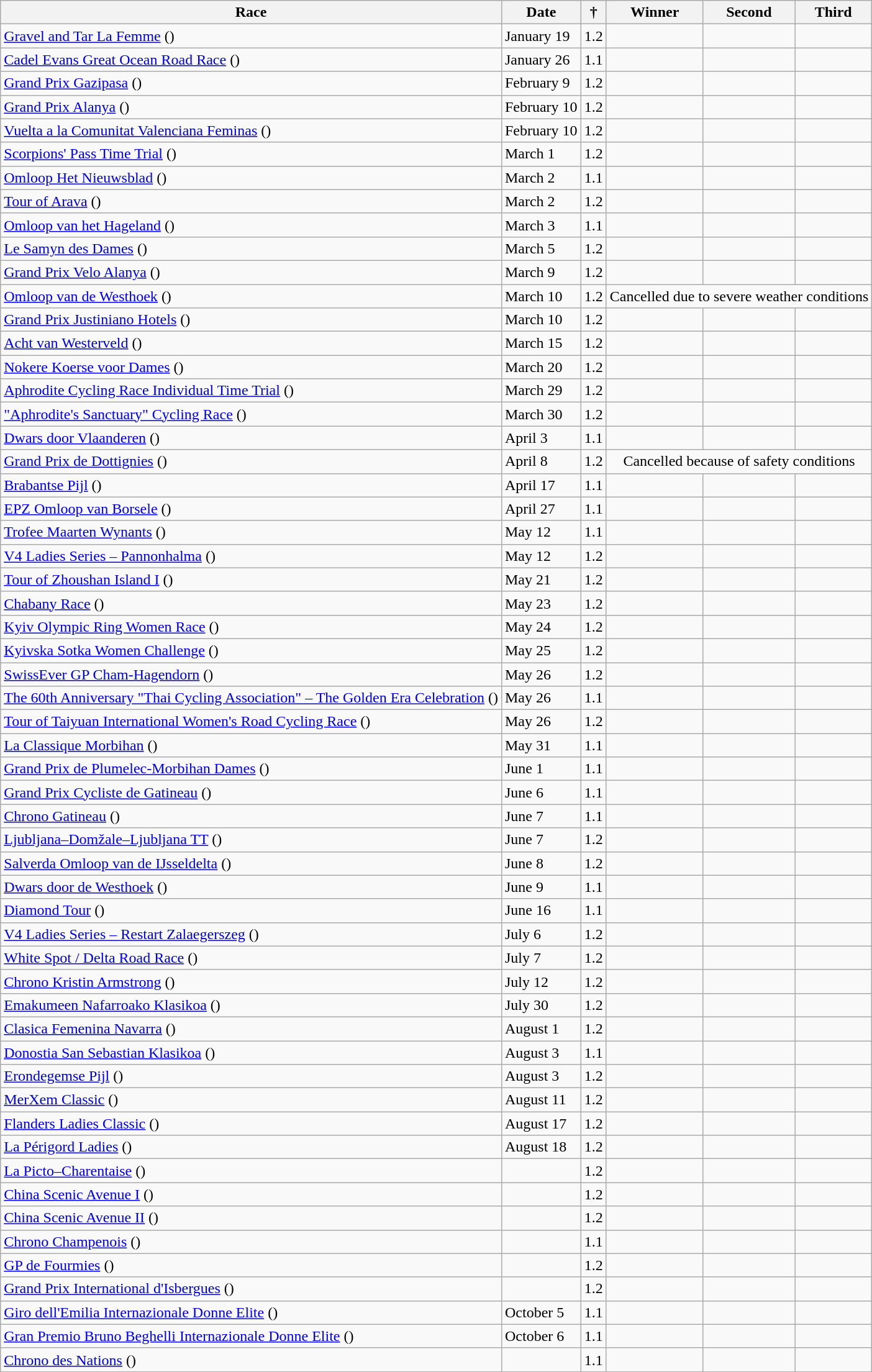<table class="wikitable sortable">
<tr>
<th>Race</th>
<th>Date</th>
<th> †</th>
<th>Winner</th>
<th>Second</th>
<th>Third</th>
</tr>
<tr>
<td> <a href='#'>Gravel and Tar La Femme</a> ()</td>
<td>January 19</td>
<td>1.2</td>
<td></td>
<td></td>
<td></td>
</tr>
<tr>
<td> <a href='#'>Cadel Evans Great Ocean Road Race</a> ()</td>
<td>January 26</td>
<td>1.1</td>
<td></td>
<td></td>
<td></td>
</tr>
<tr>
<td> <a href='#'>Grand Prix Gazipasa</a> ()</td>
<td>February 9</td>
<td>1.2</td>
<td></td>
<td></td>
<td></td>
</tr>
<tr>
<td> <a href='#'>Grand Prix Alanya</a> ()</td>
<td>February 10</td>
<td>1.2</td>
<td></td>
<td></td>
<td></td>
</tr>
<tr>
<td> <a href='#'>Vuelta a la Comunitat Valenciana Feminas</a> ()</td>
<td>February 10</td>
<td>1.2</td>
<td></td>
<td></td>
<td></td>
</tr>
<tr>
<td> <a href='#'>Scorpions' Pass Time Trial</a> ()</td>
<td>March 1</td>
<td>1.2 </td>
<td></td>
<td></td>
<td></td>
</tr>
<tr>
<td> <a href='#'>Omloop Het Nieuwsblad</a> ()</td>
<td>March 2</td>
<td>1.1</td>
<td></td>
<td></td>
<td></td>
</tr>
<tr>
<td> <a href='#'>Tour of Arava</a> ()</td>
<td>March 2</td>
<td>1.2</td>
<td></td>
<td></td>
<td></td>
</tr>
<tr>
<td> <a href='#'>Omloop van het Hageland</a> ()</td>
<td>March 3</td>
<td>1.1</td>
<td></td>
<td></td>
<td></td>
</tr>
<tr>
<td> <a href='#'>Le Samyn des Dames</a> ()</td>
<td>March 5</td>
<td>1.2</td>
<td></td>
<td></td>
<td></td>
</tr>
<tr>
<td> <a href='#'>Grand Prix Velo Alanya</a> ()</td>
<td>March 9</td>
<td>1.2</td>
<td></td>
<td></td>
<td></td>
</tr>
<tr>
<td> <a href='#'>Omloop van de Westhoek</a> ()</td>
<td>March 10</td>
<td>1.2</td>
<td colspan="3" style="text-align: center;">Cancelled due to severe weather conditions</td>
</tr>
<tr>
<td> <a href='#'>Grand Prix Justiniano Hotels</a> ()</td>
<td>March 10</td>
<td>1.2</td>
<td></td>
<td></td>
<td></td>
</tr>
<tr>
<td> <a href='#'>Acht van Westerveld</a> ()</td>
<td>March 15</td>
<td>1.2</td>
<td></td>
<td></td>
<td></td>
</tr>
<tr>
<td> <a href='#'>Nokere Koerse voor Dames</a> ()</td>
<td>March 20</td>
<td>1.2</td>
<td></td>
<td></td>
<td></td>
</tr>
<tr>
<td> <a href='#'>Aphrodite Cycling Race Individual Time Trial</a> ()</td>
<td>March 29</td>
<td>1.2 </td>
<td></td>
<td></td>
<td></td>
</tr>
<tr>
<td> <a href='#'>"Aphrodite's Sanctuary" Cycling Race</a> ()</td>
<td>March 30</td>
<td>1.2</td>
<td></td>
<td></td>
<td></td>
</tr>
<tr>
<td> <a href='#'>Dwars door Vlaanderen</a> ()</td>
<td>April 3</td>
<td>1.1</td>
<td></td>
<td></td>
<td></td>
</tr>
<tr>
<td> <a href='#'>Grand Prix de Dottignies</a> ()</td>
<td>April 8</td>
<td>1.2</td>
<td colspan="3" style="text-align: center;">Cancelled because of safety conditions</td>
</tr>
<tr>
<td> <a href='#'>Brabantse Pijl</a> ()</td>
<td>April 17</td>
<td>1.1</td>
<td></td>
<td></td>
<td></td>
</tr>
<tr>
<td> <a href='#'>EPZ Omloop van Borsele</a> ()</td>
<td>April 27</td>
<td>1.1</td>
<td></td>
<td></td>
<td></td>
</tr>
<tr>
<td> <a href='#'>Trofee Maarten Wynants</a> ()</td>
<td>May 12</td>
<td>1.1</td>
<td></td>
<td></td>
<td></td>
</tr>
<tr>
<td> <a href='#'>V4 Ladies Series – Pannonhalma</a> ()</td>
<td>May 12</td>
<td>1.2</td>
<td></td>
<td></td>
<td></td>
</tr>
<tr>
<td> <a href='#'>Tour of Zhoushan Island I</a> ()</td>
<td>May 21</td>
<td>1.2</td>
<td></td>
<td></td>
<td></td>
</tr>
<tr>
<td> <a href='#'>Chabany Race</a> ()</td>
<td>May 23</td>
<td>1.2</td>
<td></td>
<td></td>
<td></td>
</tr>
<tr>
<td> <a href='#'>Kyiv Olympic Ring Women Race</a> ()</td>
<td>May 24</td>
<td>1.2</td>
<td></td>
<td></td>
<td></td>
</tr>
<tr>
<td> <a href='#'>Kyivska Sotka Women Challenge</a> ()</td>
<td>May 25</td>
<td>1.2</td>
<td></td>
<td></td>
<td></td>
</tr>
<tr>
<td> <a href='#'>SwissEver GP Cham-Hagendorn</a> ()</td>
<td>May 26</td>
<td>1.2</td>
<td></td>
<td></td>
<td></td>
</tr>
<tr>
<td> <a href='#'>The 60th Anniversary "Thai Cycling Association" – The Golden Era Celebration</a> ()</td>
<td>May 26</td>
<td>1.1</td>
<td></td>
<td></td>
<td></td>
</tr>
<tr>
<td> <a href='#'>Tour of Taiyuan International Women's Road Cycling Race</a> ()</td>
<td>May 26</td>
<td>1.2</td>
<td></td>
<td></td>
<td></td>
</tr>
<tr>
<td> <a href='#'>La Classique Morbihan</a> ()</td>
<td>May 31</td>
<td>1.1</td>
<td></td>
<td></td>
<td></td>
</tr>
<tr>
<td> <a href='#'>Grand Prix de Plumelec-Morbihan Dames</a> ()</td>
<td>June 1</td>
<td>1.1</td>
<td></td>
<td></td>
<td></td>
</tr>
<tr>
<td> <a href='#'>Grand Prix Cycliste de Gatineau</a> ()</td>
<td>June 6</td>
<td>1.1</td>
<td></td>
<td></td>
<td></td>
</tr>
<tr>
<td> <a href='#'>Chrono Gatineau</a> ()</td>
<td>June 7</td>
<td>1.1 </td>
<td></td>
<td></td>
<td></td>
</tr>
<tr>
<td> <a href='#'>Ljubljana–Domžale–Ljubljana TT</a> ()</td>
<td>June 7</td>
<td>1.2 </td>
<td></td>
<td></td>
<td></td>
</tr>
<tr>
<td> <a href='#'>Salverda Omloop van de IJsseldelta</a> ()</td>
<td>June 8</td>
<td>1.2</td>
<td></td>
<td></td>
<td></td>
</tr>
<tr>
<td> <a href='#'>Dwars door de Westhoek</a> ()</td>
<td>June 9</td>
<td>1.1</td>
<td></td>
<td></td>
<td></td>
</tr>
<tr>
<td> <a href='#'>Diamond Tour</a> ()</td>
<td>June 16</td>
<td>1.1</td>
<td></td>
<td></td>
<td></td>
</tr>
<tr>
<td> <a href='#'>V4 Ladies Series – Restart Zalaegerszeg</a> ()</td>
<td>July 6</td>
<td>1.2</td>
<td></td>
<td></td>
<td></td>
</tr>
<tr>
<td> <a href='#'>White Spot / Delta Road Race</a> ()</td>
<td>July 7</td>
<td>1.2</td>
<td></td>
<td></td>
<td></td>
</tr>
<tr>
<td> <a href='#'>Chrono Kristin Armstrong</a> ()</td>
<td>July 12</td>
<td>1.2 </td>
<td></td>
<td></td>
<td></td>
</tr>
<tr>
<td> <a href='#'>Emakumeen Nafarroako Klasikoa</a> ()</td>
<td>July 30</td>
<td>1.2</td>
<td></td>
<td></td>
<td></td>
</tr>
<tr>
<td> <a href='#'>Clasica Femenina Navarra</a> ()</td>
<td>August 1</td>
<td>1.2</td>
<td></td>
<td></td>
<td></td>
</tr>
<tr>
<td> <a href='#'>Donostia San Sebastian Klasikoa</a> ()</td>
<td>August 3</td>
<td>1.1</td>
<td></td>
<td></td>
<td></td>
</tr>
<tr>
<td> <a href='#'>Erondegemse Pijl</a> ()</td>
<td>August 3</td>
<td>1.2</td>
<td></td>
<td></td>
<td></td>
</tr>
<tr>
<td> <a href='#'>MerXem Classic</a> ()</td>
<td>August 11</td>
<td>1.2</td>
<td></td>
<td></td>
<td></td>
</tr>
<tr>
<td> <a href='#'>Flanders Ladies Classic</a> ()</td>
<td>August 17</td>
<td>1.2</td>
<td></td>
<td></td>
<td></td>
</tr>
<tr>
<td> <a href='#'>La Périgord Ladies</a> ()</td>
<td>August 18</td>
<td>1.2</td>
<td></td>
<td></td>
<td></td>
</tr>
<tr>
<td> <a href='#'>La Picto–Charentaise</a> ()</td>
<td></td>
<td>1.2</td>
<td></td>
<td></td>
<td></td>
</tr>
<tr>
<td> <a href='#'>China Scenic Avenue I</a> ()</td>
<td></td>
<td>1.2</td>
<td></td>
<td></td>
<td></td>
</tr>
<tr>
<td> <a href='#'>China Scenic Avenue II</a> ()</td>
<td></td>
<td>1.2</td>
<td></td>
<td></td>
<td></td>
</tr>
<tr>
<td> <a href='#'>Chrono Champenois</a> ()</td>
<td></td>
<td>1.1 </td>
<td></td>
<td></td>
<td></td>
</tr>
<tr>
<td> <a href='#'>GP de Fourmies</a> ()</td>
<td></td>
<td>1.2</td>
<td></td>
<td></td>
<td></td>
</tr>
<tr>
<td> <a href='#'>Grand Prix International d'Isbergues</a> ()</td>
<td></td>
<td>1.2</td>
<td></td>
<td></td>
<td></td>
</tr>
<tr>
<td> <a href='#'>Giro dell'Emilia Internazionale Donne Elite</a> ()</td>
<td>October 5</td>
<td>1.1</td>
<td></td>
<td></td>
<td></td>
</tr>
<tr>
<td> <a href='#'>Gran Premio Bruno Beghelli Internazionale Donne Elite</a> ()</td>
<td>October 6</td>
<td>1.1</td>
<td></td>
<td></td>
<td></td>
</tr>
<tr>
<td> <a href='#'>Chrono des Nations</a> ()</td>
<td></td>
<td>1.1 </td>
<td></td>
<td></td>
<td></td>
</tr>
</table>
